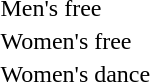<table>
<tr>
<td>Men's free</td>
<td nowrap></td>
<td></td>
<td></td>
</tr>
<tr>
<td>Women's free</td>
<td></td>
<td nowrap></td>
<td nowrap></td>
</tr>
<tr>
<td>Women's dance</td>
<td></td>
<td></td>
<td></td>
</tr>
</table>
